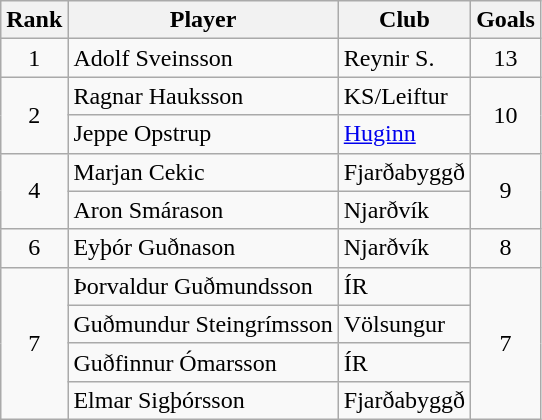<table class="wikitable">
<tr>
<th>Rank</th>
<th>Player</th>
<th>Club</th>
<th>Goals</th>
</tr>
<tr>
<td align="center">1</td>
<td>Adolf Sveinsson</td>
<td>Reynir S.</td>
<td align="center">13</td>
</tr>
<tr>
<td rowspan="2" align="center">2</td>
<td>Ragnar Hauksson</td>
<td>KS/Leiftur</td>
<td rowspan="2" align="center">10</td>
</tr>
<tr>
<td>Jeppe Opstrup</td>
<td><a href='#'>Huginn</a></td>
</tr>
<tr>
<td rowspan="2" align="center">4</td>
<td>Marjan Cekic</td>
<td>Fjarðabyggð</td>
<td align="center" rowspan="2">9</td>
</tr>
<tr>
<td>Aron Smárason</td>
<td>Njarðvík</td>
</tr>
<tr>
<td align="center">6</td>
<td>Eyþór Guðnason</td>
<td>Njarðvík</td>
<td align="center">8</td>
</tr>
<tr>
<td align="center" rowspan="4">7</td>
<td>Þorvaldur Guðmundsson</td>
<td>ÍR</td>
<td align="center" rowspan="4">7</td>
</tr>
<tr>
<td>Guðmundur Steingrímsson</td>
<td>Völsungur</td>
</tr>
<tr>
<td>Guðfinnur Ómarsson</td>
<td>ÍR</td>
</tr>
<tr>
<td>Elmar Sigþórsson</td>
<td>Fjarðabyggð</td>
</tr>
</table>
